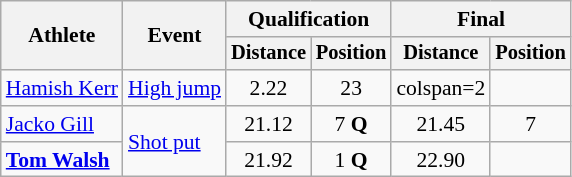<table class=wikitable style=font-size:90%>
<tr>
<th rowspan=2>Athlete</th>
<th rowspan=2>Event</th>
<th colspan=2>Qualification</th>
<th colspan=2>Final</th>
</tr>
<tr style=font-size:95%>
<th>Distance</th>
<th>Position</th>
<th>Distance</th>
<th>Position</th>
</tr>
<tr align=center>
<td align=left><a href='#'>Hamish Kerr</a></td>
<td align=left><a href='#'>High jump</a></td>
<td>2.22</td>
<td>23</td>
<td>colspan=2 </td>
</tr>
<tr align=center>
<td align=left><a href='#'>Jacko Gill</a></td>
<td align=left rowspan=2><a href='#'>Shot put</a></td>
<td>21.12</td>
<td>7 <strong>Q</strong></td>
<td>21.45</td>
<td>7</td>
</tr>
<tr align=center>
<td align=left><strong><a href='#'>Tom Walsh</a></strong></td>
<td>21.92</td>
<td>1 <strong>Q</strong></td>
<td>22.90 <strong></strong></td>
<td></td>
</tr>
</table>
